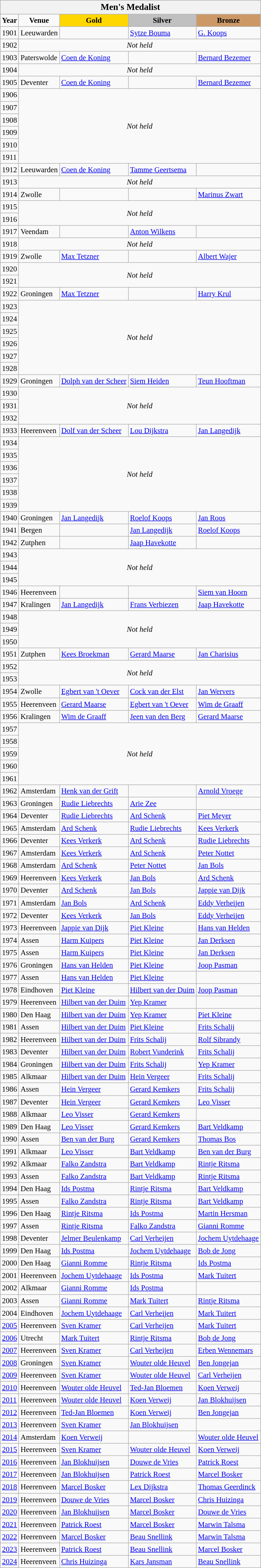<table class="wikitable" style="font-size:95%; text-align:left">
<tr>
<th colspan="5"><big>Men's Medalist</big></th>
</tr>
<tr>
<td align=center><strong>Year</strong></td>
<td align=center><strong>Venue</strong></td>
<td align=center bgcolor=gold><strong>Gold</strong></td>
<td align=center bgcolor=silver><strong>Silver</strong></td>
<td align=center bgcolor=cc9966><strong>Bronze</strong></td>
</tr>
<tr>
<td>1901</td>
<td>Leeuwarden</td>
<td></td>
<td><a href='#'>Sytze Bouma</a></td>
<td><a href='#'>G. Koops</a></td>
</tr>
<tr>
<td>1902</td>
<td align="center" colspan="4"><em>Not held</em></td>
</tr>
<tr>
<td>1903</td>
<td>Paterswolde</td>
<td><a href='#'>Coen de Koning</a></td>
<td></td>
<td><a href='#'>Bernard Bezemer</a></td>
</tr>
<tr>
<td>1904</td>
<td align="center" colspan="4"><em>Not held</em></td>
</tr>
<tr>
<td>1905</td>
<td>Deventer</td>
<td><a href='#'>Coen de Koning</a></td>
<td></td>
<td><a href='#'>Bernard Bezemer</a></td>
</tr>
<tr>
<td>1906</td>
<td align="center" colspan="4" rowspan="6"><em>Not held</em></td>
</tr>
<tr>
<td>1907</td>
</tr>
<tr>
<td>1908</td>
</tr>
<tr>
<td>1909</td>
</tr>
<tr>
<td>1910</td>
</tr>
<tr>
<td>1911</td>
</tr>
<tr>
<td>1912</td>
<td>Leeuwarden</td>
<td><a href='#'>Coen de Koning</a></td>
<td><a href='#'>Tamme Geertsema</a></td>
<td></td>
</tr>
<tr>
<td>1913</td>
<td align="center" colspan="4"><em>Not held</em></td>
</tr>
<tr>
<td>1914</td>
<td>Zwolle</td>
<td></td>
<td></td>
<td><a href='#'>Marinus Zwart</a></td>
</tr>
<tr>
<td>1915</td>
<td align="center" colspan="4" rowspan="2"><em>Not held</em></td>
</tr>
<tr>
<td>1916</td>
</tr>
<tr>
<td>1917</td>
<td>Veendam</td>
<td></td>
<td><a href='#'>Anton Wilkens</a></td>
<td></td>
</tr>
<tr>
<td>1918</td>
<td align="center" colspan="4"><em>Not held</em></td>
</tr>
<tr>
<td>1919</td>
<td>Zwolle</td>
<td><a href='#'>Max Tetzner</a></td>
<td></td>
<td><a href='#'>Albert Wajer</a></td>
</tr>
<tr>
<td>1920</td>
<td align="center" colspan="4" rowspan="2"><em>Not held</em></td>
</tr>
<tr>
<td>1921</td>
</tr>
<tr>
<td>1922</td>
<td>Groningen</td>
<td><a href='#'>Max Tetzner</a></td>
<td></td>
<td><a href='#'>Harry Krul</a></td>
</tr>
<tr>
<td>1923</td>
<td align="center" colspan="4" rowspan="6"><em>Not held</em></td>
</tr>
<tr>
<td>1924</td>
</tr>
<tr>
<td>1925</td>
</tr>
<tr>
<td>1926</td>
</tr>
<tr>
<td>1927</td>
</tr>
<tr>
<td>1928</td>
</tr>
<tr>
<td>1929</td>
<td>Groningen</td>
<td><a href='#'>Dolph van der Scheer</a></td>
<td><a href='#'>Siem Heiden</a></td>
<td><a href='#'>Teun Hooftman</a></td>
</tr>
<tr>
<td>1930</td>
<td align="center" colspan="4" rowspan="3"><em>Not held</em></td>
</tr>
<tr>
<td>1931</td>
</tr>
<tr>
<td>1932</td>
</tr>
<tr>
<td>1933</td>
<td>Heerenveen</td>
<td><a href='#'>Dolf van der Scheer</a></td>
<td><a href='#'>Lou Dijkstra</a></td>
<td><a href='#'>Jan Langedijk</a></td>
</tr>
<tr>
<td>1934</td>
<td align="center" colspan="4" rowspan="6"><em>Not held</em></td>
</tr>
<tr>
<td>1935</td>
</tr>
<tr>
<td>1936</td>
</tr>
<tr>
<td>1937</td>
</tr>
<tr>
<td>1938</td>
</tr>
<tr>
<td>1939</td>
</tr>
<tr>
<td>1940</td>
<td>Groningen</td>
<td><a href='#'>Jan Langedijk</a></td>
<td><a href='#'>Roelof Koops</a></td>
<td><a href='#'>Jan Roos</a></td>
</tr>
<tr>
<td>1941</td>
<td>Bergen</td>
<td></td>
<td><a href='#'>Jan Langedijk</a></td>
<td><a href='#'>Roelof Koops</a></td>
</tr>
<tr>
<td>1942</td>
<td>Zutphen</td>
<td></td>
<td><a href='#'>Jaap Havekotte</a></td>
<td></td>
</tr>
<tr>
<td>1943</td>
<td align="center" colspan="4" rowspan="3"><em>Not held</em></td>
</tr>
<tr>
<td>1944</td>
</tr>
<tr>
<td>1945</td>
</tr>
<tr>
<td>1946</td>
<td>Heerenveen</td>
<td></td>
<td></td>
<td><a href='#'>Siem van Hoorn</a></td>
</tr>
<tr>
<td>1947</td>
<td>Kralingen</td>
<td><a href='#'>Jan Langedijk</a></td>
<td><a href='#'>Frans Verbiezen</a></td>
<td><a href='#'>Jaap Havekotte</a></td>
</tr>
<tr>
<td>1948</td>
<td align="center" colspan="4" rowspan="3"><em>Not held</em></td>
</tr>
<tr>
<td>1949</td>
</tr>
<tr>
<td>1950</td>
</tr>
<tr>
<td>1951</td>
<td>Zutphen</td>
<td><a href='#'>Kees Broekman</a></td>
<td><a href='#'>Gerard Maarse</a></td>
<td><a href='#'>Jan Charisius</a></td>
</tr>
<tr>
<td>1952</td>
<td align="center" colspan="4" rowspan="2"><em>Not held</em></td>
</tr>
<tr>
<td>1953</td>
</tr>
<tr>
<td>1954</td>
<td>Zwolle</td>
<td><a href='#'>Egbert van 't Oever</a></td>
<td><a href='#'>Cock van der Elst</a></td>
<td><a href='#'>Jan Wervers</a></td>
</tr>
<tr>
<td>1955</td>
<td>Heerenveen</td>
<td><a href='#'>Gerard Maarse</a></td>
<td><a href='#'>Egbert van 't Oever</a></td>
<td><a href='#'>Wim de Graaff</a></td>
</tr>
<tr>
<td>1956</td>
<td>Kralingen</td>
<td><a href='#'>Wim de Graaff</a></td>
<td><a href='#'>Jeen van den Berg</a></td>
<td><a href='#'>Gerard Maarse</a></td>
</tr>
<tr>
<td>1957</td>
<td align="center" colspan="4" rowspan="5"><em>Not held</em></td>
</tr>
<tr>
<td>1958</td>
</tr>
<tr>
<td>1959</td>
</tr>
<tr>
<td>1960</td>
</tr>
<tr>
<td>1961</td>
</tr>
<tr>
<td>1962</td>
<td>Amsterdam</td>
<td><a href='#'>Henk van der Grift</a></td>
<td></td>
<td><a href='#'>Arnold Vroege</a></td>
</tr>
<tr>
<td>1963</td>
<td>Groningen</td>
<td><a href='#'>Rudie Liebrechts</a></td>
<td><a href='#'>Arie Zee</a></td>
<td></td>
</tr>
<tr>
<td>1964</td>
<td>Deventer</td>
<td><a href='#'>Rudie Liebrechts</a></td>
<td><a href='#'>Ard Schenk</a></td>
<td><a href='#'>Piet Meyer</a></td>
</tr>
<tr>
<td>1965</td>
<td>Amsterdam</td>
<td><a href='#'>Ard Schenk</a></td>
<td><a href='#'>Rudie Liebrechts</a></td>
<td><a href='#'>Kees Verkerk</a></td>
</tr>
<tr>
<td>1966</td>
<td>Deventer</td>
<td><a href='#'>Kees Verkerk</a></td>
<td><a href='#'>Ard Schenk</a></td>
<td><a href='#'>Rudie Liebrechts</a></td>
</tr>
<tr>
<td>1967</td>
<td>Amsterdam</td>
<td><a href='#'>Kees Verkerk</a></td>
<td><a href='#'>Ard Schenk</a></td>
<td><a href='#'>Peter Nottet</a></td>
</tr>
<tr>
<td>1968</td>
<td>Amsterdam</td>
<td><a href='#'>Ard Schenk</a></td>
<td><a href='#'>Peter Nottet</a></td>
<td><a href='#'>Jan Bols</a></td>
</tr>
<tr>
<td>1969</td>
<td>Heerenveen</td>
<td><a href='#'>Kees Verkerk</a></td>
<td><a href='#'>Jan Bols</a></td>
<td><a href='#'>Ard Schenk</a></td>
</tr>
<tr>
<td>1970</td>
<td>Deventer</td>
<td><a href='#'>Ard Schenk</a></td>
<td><a href='#'>Jan Bols</a></td>
<td><a href='#'>Jappie van Dijk</a></td>
</tr>
<tr>
<td>1971</td>
<td>Amsterdam</td>
<td><a href='#'>Jan Bols</a></td>
<td><a href='#'>Ard Schenk</a></td>
<td><a href='#'>Eddy Verheijen</a></td>
</tr>
<tr>
<td>1972</td>
<td>Deventer</td>
<td><a href='#'>Kees Verkerk</a></td>
<td><a href='#'>Jan Bols</a></td>
<td><a href='#'>Eddy Verheijen</a></td>
</tr>
<tr>
<td>1973</td>
<td>Heerenveen</td>
<td><a href='#'>Jappie van Dijk</a></td>
<td><a href='#'>Piet Kleine</a></td>
<td><a href='#'>Hans van Helden</a></td>
</tr>
<tr>
<td>1974</td>
<td>Assen</td>
<td><a href='#'>Harm Kuipers</a></td>
<td><a href='#'>Piet Kleine</a></td>
<td><a href='#'>Jan Derksen</a></td>
</tr>
<tr>
<td>1975</td>
<td>Assen</td>
<td><a href='#'>Harm Kuipers</a></td>
<td><a href='#'>Piet Kleine</a></td>
<td><a href='#'>Jan Derksen</a></td>
</tr>
<tr>
<td>1976</td>
<td>Groningen</td>
<td><a href='#'>Hans van Helden</a></td>
<td><a href='#'>Piet Kleine</a></td>
<td><a href='#'>Joop Pasman</a></td>
</tr>
<tr>
<td>1977</td>
<td>Assen</td>
<td><a href='#'>Hans van Helden</a></td>
<td><a href='#'>Piet Kleine</a></td>
<td></td>
</tr>
<tr>
<td>1978</td>
<td>Eindhoven</td>
<td><a href='#'>Piet Kleine</a></td>
<td><a href='#'>Hilbert van der Duim</a></td>
<td><a href='#'>Joop Pasman</a></td>
</tr>
<tr>
<td>1979</td>
<td>Heerenveen</td>
<td><a href='#'>Hilbert van der Duim</a></td>
<td><a href='#'>Yep Kramer</a></td>
<td></td>
</tr>
<tr>
<td>1980</td>
<td>Den Haag</td>
<td><a href='#'>Hilbert van der Duim</a></td>
<td><a href='#'>Yep Kramer</a></td>
<td><a href='#'>Piet Kleine</a></td>
</tr>
<tr>
<td>1981</td>
<td>Assen</td>
<td><a href='#'>Hilbert van der Duim</a></td>
<td><a href='#'>Piet Kleine</a></td>
<td><a href='#'>Frits Schalij</a></td>
</tr>
<tr>
<td>1982</td>
<td>Heerenveen</td>
<td><a href='#'>Hilbert van der Duim</a></td>
<td><a href='#'>Frits Schalij</a></td>
<td><a href='#'>Rolf Sibrandy</a></td>
</tr>
<tr>
<td>1983</td>
<td>Deventer</td>
<td><a href='#'>Hilbert van der Duim</a></td>
<td><a href='#'>Robert Vunderink</a></td>
<td><a href='#'>Frits Schalij</a></td>
</tr>
<tr>
<td>1984</td>
<td>Groningen</td>
<td><a href='#'>Hilbert van der Duim</a></td>
<td><a href='#'>Frits Schalij</a></td>
<td><a href='#'>Yep Kramer</a></td>
</tr>
<tr>
<td>1985</td>
<td>Alkmaar</td>
<td><a href='#'>Hilbert van der Duim</a></td>
<td><a href='#'>Hein Vergeer</a></td>
<td><a href='#'>Frits Schalij</a></td>
</tr>
<tr>
<td>1986</td>
<td>Assen</td>
<td><a href='#'>Hein Vergeer</a></td>
<td><a href='#'>Gerard Kemkers</a></td>
<td><a href='#'>Frits Schalij</a></td>
</tr>
<tr>
<td>1987</td>
<td>Deventer</td>
<td><a href='#'>Hein Vergeer</a></td>
<td><a href='#'>Gerard Kemkers</a></td>
<td><a href='#'>Leo Visser</a></td>
</tr>
<tr>
<td>1988</td>
<td>Alkmaar</td>
<td><a href='#'>Leo Visser</a></td>
<td><a href='#'>Gerard Kemkers</a></td>
<td></td>
</tr>
<tr>
<td>1989</td>
<td>Den Haag</td>
<td><a href='#'>Leo Visser</a></td>
<td><a href='#'>Gerard Kemkers</a></td>
<td><a href='#'>Bart Veldkamp</a></td>
</tr>
<tr>
<td>1990</td>
<td>Assen</td>
<td><a href='#'>Ben van der Burg</a></td>
<td><a href='#'>Gerard Kemkers</a></td>
<td><a href='#'>Thomas Bos</a></td>
</tr>
<tr>
<td>1991</td>
<td>Alkmaar</td>
<td><a href='#'>Leo Visser</a></td>
<td><a href='#'>Bart Veldkamp</a></td>
<td><a href='#'>Ben van der Burg</a></td>
</tr>
<tr>
<td>1992</td>
<td>Alkmaar</td>
<td><a href='#'>Falko Zandstra</a></td>
<td><a href='#'>Bart Veldkamp</a></td>
<td><a href='#'>Rintje Ritsma</a></td>
</tr>
<tr>
<td>1993</td>
<td>Assen</td>
<td><a href='#'>Falko Zandstra</a></td>
<td><a href='#'>Bart Veldkamp</a></td>
<td><a href='#'>Rintje Ritsma</a></td>
</tr>
<tr>
<td>1994</td>
<td>Den Haag</td>
<td><a href='#'>Ids Postma</a></td>
<td><a href='#'>Rintje Ritsma</a></td>
<td><a href='#'>Bart Veldkamp</a></td>
</tr>
<tr>
<td>1995</td>
<td>Assen</td>
<td><a href='#'>Falko Zandstra</a></td>
<td><a href='#'>Rintje Ritsma</a></td>
<td><a href='#'>Bart Veldkamp</a></td>
</tr>
<tr>
<td>1996</td>
<td>Den Haag</td>
<td><a href='#'>Rintje Ritsma</a></td>
<td><a href='#'>Ids Postma</a></td>
<td><a href='#'>Martin Hersman</a></td>
</tr>
<tr>
<td>1997</td>
<td>Assen</td>
<td><a href='#'>Rintje Ritsma</a></td>
<td><a href='#'>Falko Zandstra</a></td>
<td><a href='#'>Gianni Romme</a></td>
</tr>
<tr>
<td>1998</td>
<td>Deventer</td>
<td><a href='#'>Jelmer Beulenkamp</a></td>
<td><a href='#'>Carl Verheijen</a></td>
<td><a href='#'>Jochem Uytdehaage</a></td>
</tr>
<tr>
<td>1999</td>
<td>Den Haag</td>
<td><a href='#'>Ids Postma</a></td>
<td><a href='#'>Jochem Uytdehaage</a></td>
<td><a href='#'>Bob de Jong</a></td>
</tr>
<tr>
<td>2000</td>
<td>Den Haag</td>
<td><a href='#'>Gianni Romme</a></td>
<td><a href='#'>Rintje Ritsma</a></td>
<td><a href='#'>Ids Postma</a></td>
</tr>
<tr>
<td>2001</td>
<td>Heerenveen</td>
<td><a href='#'>Jochem Uytdehaage</a></td>
<td><a href='#'>Ids Postma</a></td>
<td><a href='#'>Mark Tuitert</a></td>
</tr>
<tr>
<td>2002</td>
<td>Alkmaar</td>
<td><a href='#'>Gianni Romme</a></td>
<td><a href='#'>Ids Postma</a></td>
<td></td>
</tr>
<tr>
<td>2003</td>
<td>Assen</td>
<td><a href='#'>Gianni Romme</a></td>
<td><a href='#'>Mark Tuitert</a></td>
<td><a href='#'>Rintje Ritsma</a></td>
</tr>
<tr>
<td>2004</td>
<td>Eindhoven</td>
<td><a href='#'>Jochem Uytdehaage</a></td>
<td><a href='#'>Carl Verheijen</a></td>
<td><a href='#'>Mark Tuitert</a></td>
</tr>
<tr>
<td><a href='#'>2005</a></td>
<td>Heerenveen</td>
<td><a href='#'>Sven Kramer</a></td>
<td><a href='#'>Carl Verheijen</a></td>
<td><a href='#'>Mark Tuitert</a></td>
</tr>
<tr>
<td><a href='#'>2006</a></td>
<td>Utrecht</td>
<td><a href='#'>Mark Tuitert</a></td>
<td><a href='#'>Rintje Ritsma</a></td>
<td><a href='#'>Bob de Jong</a></td>
</tr>
<tr>
<td><a href='#'>2007</a></td>
<td>Heerenveen</td>
<td><a href='#'>Sven Kramer</a></td>
<td><a href='#'>Carl Verheijen</a></td>
<td><a href='#'>Erben Wennemars</a></td>
</tr>
<tr>
<td><a href='#'>2008</a></td>
<td>Groningen</td>
<td><a href='#'>Sven Kramer</a></td>
<td><a href='#'>Wouter olde Heuvel</a></td>
<td><a href='#'>Ben Jongejan</a></td>
</tr>
<tr>
<td><a href='#'>2009</a></td>
<td>Heerenveen</td>
<td><a href='#'>Sven Kramer</a></td>
<td><a href='#'>Wouter olde Heuvel</a></td>
<td><a href='#'>Carl Verheijen</a></td>
</tr>
<tr>
<td><a href='#'>2010</a></td>
<td>Heerenveen</td>
<td><a href='#'>Wouter olde Heuvel</a></td>
<td><a href='#'>Ted-Jan Bloemen</a></td>
<td><a href='#'>Koen Verweij</a></td>
</tr>
<tr>
<td><a href='#'>2011</a></td>
<td>Heerenveen</td>
<td><a href='#'>Wouter olde Heuvel</a></td>
<td><a href='#'>Koen Verweij</a></td>
<td><a href='#'>Jan Blokhuijsen</a></td>
</tr>
<tr>
<td><a href='#'>2012</a></td>
<td>Heerenveen</td>
<td><a href='#'>Ted-Jan Bloemen</a></td>
<td><a href='#'>Koen Verweij</a></td>
<td><a href='#'>Ben Jongejan</a></td>
</tr>
<tr>
<td><a href='#'>2013</a></td>
<td>Heerenveen</td>
<td><a href='#'>Sven Kramer</a></td>
<td><a href='#'>Jan Blokhuijsen</a></td>
<td></td>
</tr>
<tr>
<td><a href='#'>2014</a></td>
<td>Amsterdam</td>
<td><a href='#'>Koen Verweij</a></td>
<td></td>
<td><a href='#'>Wouter olde Heuvel</a></td>
</tr>
<tr>
<td><a href='#'>2015</a></td>
<td>Heerenveen</td>
<td><a href='#'>Sven Kramer</a></td>
<td><a href='#'>Wouter olde Heuvel</a></td>
<td><a href='#'>Koen Verweij</a></td>
</tr>
<tr>
<td><a href='#'>2016</a></td>
<td>Heerenveen</td>
<td><a href='#'>Jan Blokhuijsen</a></td>
<td><a href='#'>Douwe de Vries</a></td>
<td><a href='#'>Patrick Roest</a></td>
</tr>
<tr>
<td><a href='#'>2017</a></td>
<td>Heerenveen</td>
<td><a href='#'>Jan Blokhuijsen</a></td>
<td><a href='#'>Patrick Roest</a></td>
<td><a href='#'>Marcel Bosker</a></td>
</tr>
<tr>
<td><a href='#'>2018</a></td>
<td>Heerenveen</td>
<td><a href='#'>Marcel Bosker</a></td>
<td><a href='#'>Lex Dijkstra</a></td>
<td><a href='#'>Thomas Geerdinck</a></td>
</tr>
<tr>
<td><a href='#'>2019</a></td>
<td>Heerenveen</td>
<td><a href='#'>Douwe de Vries</a></td>
<td><a href='#'>Marcel Bosker</a></td>
<td><a href='#'>Chris Huizinga</a></td>
</tr>
<tr>
<td><a href='#'>2020</a></td>
<td>Heerenveen</td>
<td><a href='#'>Jan Blokhuijsen</a></td>
<td><a href='#'>Marcel Bosker</a></td>
<td><a href='#'>Douwe de Vries</a></td>
</tr>
<tr>
<td><a href='#'>2021</a></td>
<td>Heerenveen</td>
<td><a href='#'>Patrick Roest</a></td>
<td><a href='#'>Marcel Bosker</a></td>
<td><a href='#'>Marwin Talsma</a></td>
</tr>
<tr>
<td><a href='#'>2022</a></td>
<td>Heerenveen</td>
<td><a href='#'>Marcel Bosker</a></td>
<td><a href='#'>Beau Snellink</a></td>
<td><a href='#'>Marwin Talsma</a></td>
</tr>
<tr>
<td><a href='#'>2023</a></td>
<td>Heerenveen</td>
<td><a href='#'>Patrick Roest</a></td>
<td><a href='#'>Beau Snellink</a></td>
<td><a href='#'>Marcel Bosker</a></td>
</tr>
<tr>
<td><a href='#'>2024</a></td>
<td>Heerenveen</td>
<td><a href='#'>Chris Huizinga</a></td>
<td><a href='#'>Kars Jansman</a></td>
<td><a href='#'>Beau Snellink</a></td>
</tr>
</table>
